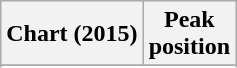<table class="wikitable sortable plainrowheaders" style="text-align:center">
<tr>
<th scope="col">Chart (2015)</th>
<th scope="col">Peak<br> position</th>
</tr>
<tr>
</tr>
<tr>
</tr>
<tr>
</tr>
</table>
